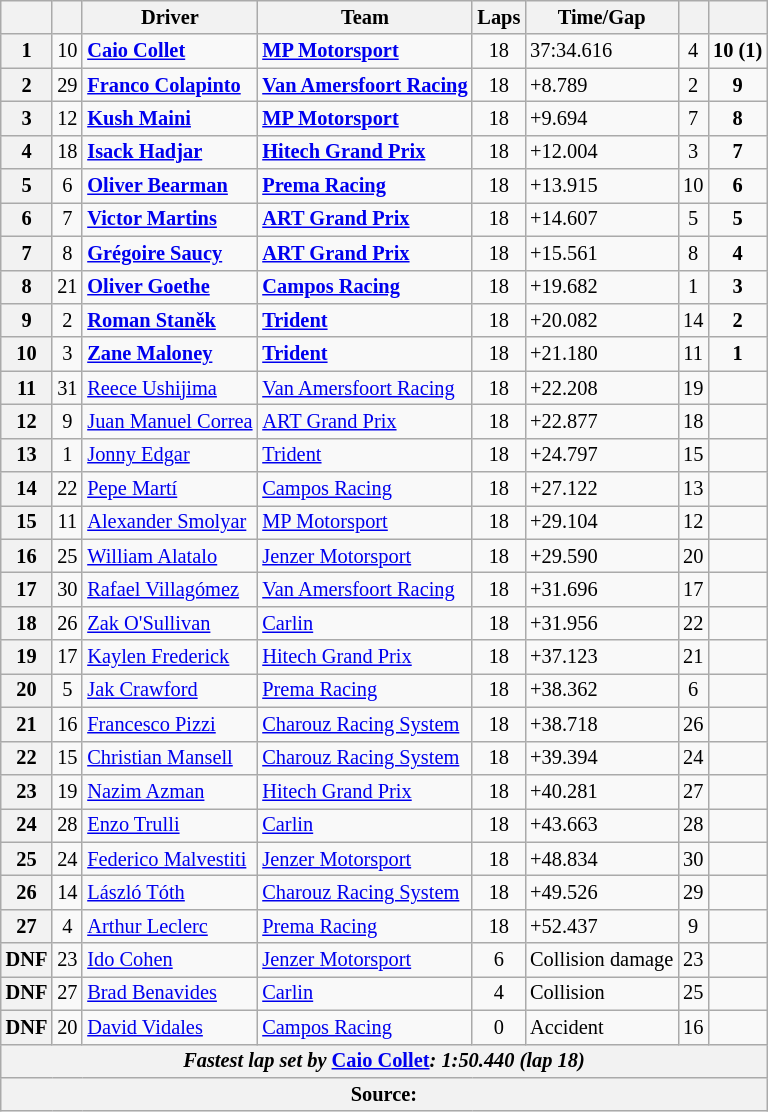<table class="wikitable" style="font-size:85%">
<tr>
<th></th>
<th></th>
<th>Driver</th>
<th>Team</th>
<th>Laps</th>
<th>Time/Gap</th>
<th></th>
<th></th>
</tr>
<tr>
<th>1</th>
<td align="center">10</td>
<td><strong> <a href='#'>Caio Collet</a></strong></td>
<td><strong><a href='#'>MP Motorsport</a></strong></td>
<td align="center">18</td>
<td>37:34.616</td>
<td align="center">4</td>
<td align="center"><strong>10 (1)</strong></td>
</tr>
<tr>
<th>2</th>
<td align="center">29</td>
<td><strong> <a href='#'>Franco Colapinto</a></strong></td>
<td><strong><a href='#'>Van Amersfoort Racing</a></strong></td>
<td align="center">18</td>
<td>+8.789</td>
<td align="center">2</td>
<td align="center"><strong>9</strong></td>
</tr>
<tr>
<th>3</th>
<td align="center">12</td>
<td><strong> <a href='#'>Kush Maini</a></strong></td>
<td><strong><a href='#'>MP Motorsport</a></strong></td>
<td align="center">18</td>
<td>+9.694</td>
<td align="center">7</td>
<td align="center"><strong>8</strong></td>
</tr>
<tr>
<th>4</th>
<td align="center">18</td>
<td> <strong><a href='#'>Isack Hadjar</a></strong></td>
<td><strong><a href='#'>Hitech Grand Prix</a></strong></td>
<td align="center">18</td>
<td>+12.004</td>
<td align="center">3</td>
<td align="center"><strong>7</strong></td>
</tr>
<tr>
<th>5</th>
<td align="center">6</td>
<td> <strong><a href='#'>Oliver Bearman</a></strong></td>
<td><strong><a href='#'>Prema Racing</a></strong></td>
<td align="center">18</td>
<td>+13.915</td>
<td align="center">10</td>
<td align="center"><strong>6</strong></td>
</tr>
<tr>
<th>6</th>
<td align="center">7</td>
<td> <strong><a href='#'>Victor Martins</a></strong></td>
<td><strong><a href='#'>ART Grand Prix</a></strong></td>
<td align="center">18</td>
<td>+14.607</td>
<td align="center">5</td>
<td align="center"><strong>5</strong></td>
</tr>
<tr>
<th>7</th>
<td align="center">8</td>
<td> <strong><a href='#'>Grégoire Saucy</a></strong></td>
<td><strong><a href='#'>ART Grand Prix</a></strong></td>
<td align="center">18</td>
<td>+15.561</td>
<td align="center">8</td>
<td align="center"><strong>4</strong></td>
</tr>
<tr>
<th>8</th>
<td align="center">21</td>
<td> <strong><a href='#'>Oliver Goethe</a></strong></td>
<td><strong><a href='#'>Campos Racing</a></strong></td>
<td align="center">18</td>
<td>+19.682</td>
<td align="center">1</td>
<td align="center"><strong>3</strong></td>
</tr>
<tr>
<th>9</th>
<td align="center">2</td>
<td> <strong><a href='#'>Roman Staněk</a></strong></td>
<td><strong><a href='#'>Trident</a></strong></td>
<td align="center">18</td>
<td>+20.082</td>
<td align="center">14</td>
<td align="center"><strong>2</strong></td>
</tr>
<tr>
<th>10</th>
<td align="center">3</td>
<td> <strong><a href='#'>Zane Maloney</a></strong></td>
<td><strong><a href='#'>Trident</a></strong></td>
<td align="center">18</td>
<td>+21.180</td>
<td align="center">11</td>
<td align="center"><strong>1</strong></td>
</tr>
<tr>
<th>11</th>
<td align="center">31</td>
<td> <a href='#'>Reece Ushijima</a></td>
<td><a href='#'>Van Amersfoort Racing</a></td>
<td align="center">18</td>
<td>+22.208</td>
<td align="center">19</td>
<td align="center"></td>
</tr>
<tr>
<th>12</th>
<td align="center">9</td>
<td> <a href='#'>Juan Manuel Correa</a></td>
<td><a href='#'>ART Grand Prix</a></td>
<td align="center">18</td>
<td>+22.877</td>
<td align="center">18</td>
<td align="center"></td>
</tr>
<tr>
<th>13</th>
<td align="center">1</td>
<td> <a href='#'>Jonny Edgar</a></td>
<td><a href='#'>Trident</a></td>
<td align="center">18</td>
<td>+24.797</td>
<td align="center">15</td>
<td align="center"></td>
</tr>
<tr>
<th>14</th>
<td align="center">22</td>
<td> <a href='#'>Pepe Martí</a></td>
<td><a href='#'>Campos Racing</a></td>
<td align="center">18</td>
<td>+27.122</td>
<td align="center">13</td>
<td align="center"></td>
</tr>
<tr>
<th>15</th>
<td align="center">11</td>
<td> <a href='#'>Alexander Smolyar</a></td>
<td><a href='#'>MP Motorsport</a></td>
<td align="center">18</td>
<td>+29.104</td>
<td align="center">12</td>
<td align="center"></td>
</tr>
<tr>
<th>16</th>
<td align="center">25</td>
<td> <a href='#'>William Alatalo</a></td>
<td><a href='#'>Jenzer Motorsport</a></td>
<td align="center">18</td>
<td>+29.590</td>
<td align="center">20</td>
<td align="center"></td>
</tr>
<tr>
<th>17</th>
<td align="center">30</td>
<td> <a href='#'>Rafael Villagómez</a></td>
<td><a href='#'>Van Amersfoort Racing</a></td>
<td align="center">18</td>
<td>+31.696</td>
<td align="center">17</td>
<td align="center"></td>
</tr>
<tr>
<th>18</th>
<td align="center">26</td>
<td> <a href='#'>Zak O'Sullivan</a></td>
<td><a href='#'>Carlin</a></td>
<td align="center">18</td>
<td>+31.956</td>
<td align="center">22</td>
<td align="center"></td>
</tr>
<tr>
<th>19</th>
<td align="center">17</td>
<td> <a href='#'>Kaylen Frederick</a></td>
<td><a href='#'>Hitech Grand Prix</a></td>
<td align="center">18</td>
<td>+37.123</td>
<td align="center">21</td>
<td align="center"></td>
</tr>
<tr>
<th>20</th>
<td align="center">5</td>
<td> <a href='#'>Jak Crawford</a></td>
<td><a href='#'>Prema Racing</a></td>
<td align="center">18</td>
<td>+38.362</td>
<td align="center">6</td>
<td align="center"></td>
</tr>
<tr>
<th>21</th>
<td align="center">16</td>
<td> <a href='#'>Francesco Pizzi</a></td>
<td><a href='#'>Charouz Racing System</a></td>
<td align="center">18</td>
<td>+38.718</td>
<td align="center">26</td>
<td align="center"></td>
</tr>
<tr>
<th>22</th>
<td align="center">15</td>
<td> <a href='#'>Christian Mansell</a></td>
<td><a href='#'>Charouz Racing System</a></td>
<td align="center">18</td>
<td>+39.394</td>
<td align="center">24</td>
<td align="center"></td>
</tr>
<tr>
<th>23</th>
<td align="center">19</td>
<td> <a href='#'>Nazim Azman</a></td>
<td><a href='#'>Hitech Grand Prix</a></td>
<td align="center">18</td>
<td>+40.281</td>
<td align="center">27</td>
<td align="center"></td>
</tr>
<tr>
<th>24</th>
<td align="center">28</td>
<td> <a href='#'>Enzo Trulli</a></td>
<td><a href='#'>Carlin</a></td>
<td align="center">18</td>
<td>+43.663</td>
<td align="center">28</td>
<td align="center"></td>
</tr>
<tr>
<th>25</th>
<td align="center">24</td>
<td> <a href='#'>Federico Malvestiti</a></td>
<td><a href='#'>Jenzer Motorsport</a></td>
<td align="center">18</td>
<td>+48.834</td>
<td align="center">30</td>
<td align="center"></td>
</tr>
<tr>
<th>26</th>
<td align="center">14</td>
<td> <a href='#'>László Tóth</a></td>
<td><a href='#'>Charouz Racing System</a></td>
<td align="center">18</td>
<td>+49.526</td>
<td align="center">29</td>
<td align="center"></td>
</tr>
<tr>
<th>27</th>
<td align="center">4</td>
<td> <a href='#'>Arthur Leclerc</a></td>
<td><a href='#'>Prema Racing</a></td>
<td align="center">18</td>
<td>+52.437</td>
<td align="center">9</td>
<td align="center"></td>
</tr>
<tr>
<th>DNF</th>
<td align="center">23</td>
<td> <a href='#'>Ido Cohen</a></td>
<td><a href='#'>Jenzer Motorsport</a></td>
<td align="center">6</td>
<td>Collision damage</td>
<td align="center">23</td>
<td align="center"></td>
</tr>
<tr>
<th>DNF</th>
<td align="center">27</td>
<td> <a href='#'>Brad Benavides</a></td>
<td><a href='#'>Carlin</a></td>
<td align="center">4</td>
<td>Collision</td>
<td align="center">25</td>
<td align="center"></td>
</tr>
<tr>
<th>DNF</th>
<td align="center">20</td>
<td> <a href='#'>David Vidales</a></td>
<td><a href='#'>Campos Racing</a></td>
<td align="center">0</td>
<td>Accident</td>
<td align="center">16</td>
<td align="center"></td>
</tr>
<tr>
<th colspan="8"><em>Fastest lap set by</em> <strong> <a href='#'>Caio Collet</a><strong><em>: 1:50.440 (lap 18)<em></th>
</tr>
<tr>
<th colspan="8">Source:</th>
</tr>
</table>
